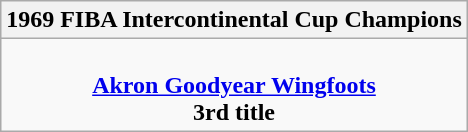<table class=wikitable style="text-align:center; margin:auto">
<tr>
<th>1969 FIBA Intercontinental Cup Champions</th>
</tr>
<tr>
<td><br><strong><a href='#'>Akron Goodyear Wingfoots</a></strong><br><strong>3rd title</strong></td>
</tr>
</table>
